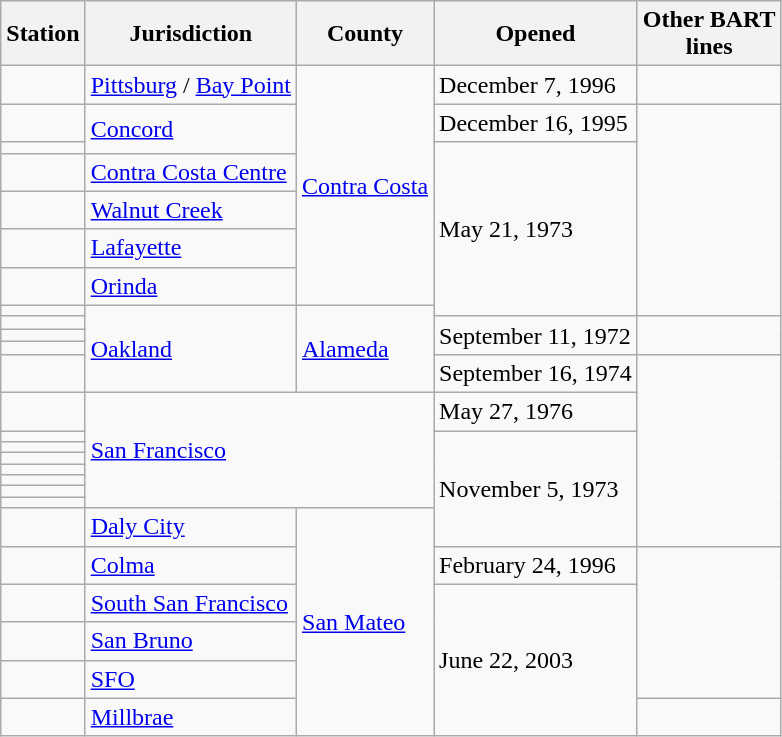<table class=wikitable>
<tr>
<th>Station</th>
<th>Jurisdiction</th>
<th>County</th>
<th>Opened</th>
<th>Other BART<br>lines</th>
</tr>
<tr>
<td></td>
<td><a href='#'>Pittsburg</a> / <a href='#'>Bay Point</a></td>
<td rowspan="7"><a href='#'>Contra Costa</a></td>
<td>December 7, 1996</td>
<td></td>
</tr>
<tr>
<td></td>
<td rowspan="2"><a href='#'>Concord</a></td>
<td>December 16, 1995</td>
<td rowspan="7"></td>
</tr>
<tr>
<td></td>
<td rowspan="6">May 21, 1973</td>
</tr>
<tr>
<td></td>
<td><a href='#'>Contra Costa Centre</a></td>
</tr>
<tr>
<td></td>
<td><a href='#'>Walnut Creek</a></td>
</tr>
<tr>
<td></td>
<td><a href='#'>Lafayette</a></td>
</tr>
<tr>
<td></td>
<td><a href='#'>Orinda</a></td>
</tr>
<tr>
<td></td>
<td rowspan="5"><a href='#'>Oakland</a></td>
<td rowspan="5"><a href='#'>Alameda</a></td>
</tr>
<tr>
<td></td>
<td rowspan="3">September 11, 1972</td>
<td rowspan="3"><br></td>
</tr>
<tr>
<td></td>
</tr>
<tr>
<td></td>
</tr>
<tr>
<td></td>
<td>September 16, 1974</td>
<td rowspan="10"><br><br></td>
</tr>
<tr>
<td></td>
<td rowspan="8" colspan="2"><a href='#'>San Francisco</a></td>
<td>May 27, 1976</td>
</tr>
<tr>
<td></td>
<td rowspan="8">November 5, 1973</td>
</tr>
<tr>
<td></td>
</tr>
<tr>
<td></td>
</tr>
<tr>
<td></td>
</tr>
<tr>
<td></td>
</tr>
<tr>
<td></td>
</tr>
<tr>
<td></td>
</tr>
<tr>
<td></td>
<td><a href='#'>Daly City</a></td>
<td rowspan="6"><a href='#'>San Mateo</a></td>
</tr>
<tr>
<td></td>
<td><a href='#'>Colma</a></td>
<td>February 24, 1996</td>
<td rowspan="4"></td>
</tr>
<tr>
<td></td>
<td><a href='#'>South San Francisco</a></td>
<td rowspan="4">June 22, 2003</td>
</tr>
<tr>
<td></td>
<td><a href='#'>San Bruno</a></td>
</tr>
<tr>
<td></td>
<td><a href='#'>SFO</a></td>
</tr>
<tr>
<td> </td>
<td><a href='#'>Millbrae</a></td>
<td></td>
</tr>
</table>
